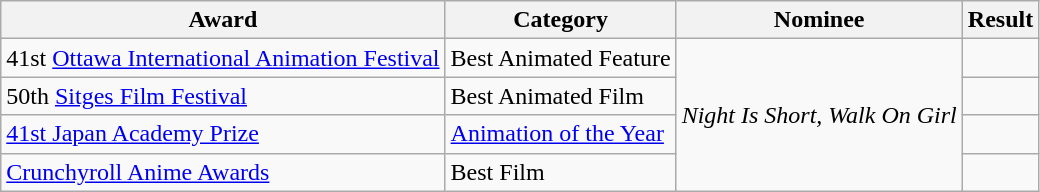<table class="wikitable sortable">
<tr>
<th scope="col">Award</th>
<th scope="col">Category</th>
<th scope="col">Nominee</th>
<th scope="col">Result</th>
</tr>
<tr>
<td>41st <a href='#'>Ottawa International Animation Festival</a></td>
<td>Best Animated Feature</td>
<td rowspan="4"><em>Night Is Short, Walk On Girl</em></td>
<td></td>
</tr>
<tr>
<td>50th <a href='#'>Sitges Film Festival</a></td>
<td>Best Animated Film</td>
<td></td>
</tr>
<tr>
<td><a href='#'>41st Japan Academy Prize</a></td>
<td><a href='#'>Animation of the Year</a></td>
<td></td>
</tr>
<tr>
<td><a href='#'>Crunchyroll Anime Awards</a></td>
<td>Best Film</td>
<td></td>
</tr>
</table>
